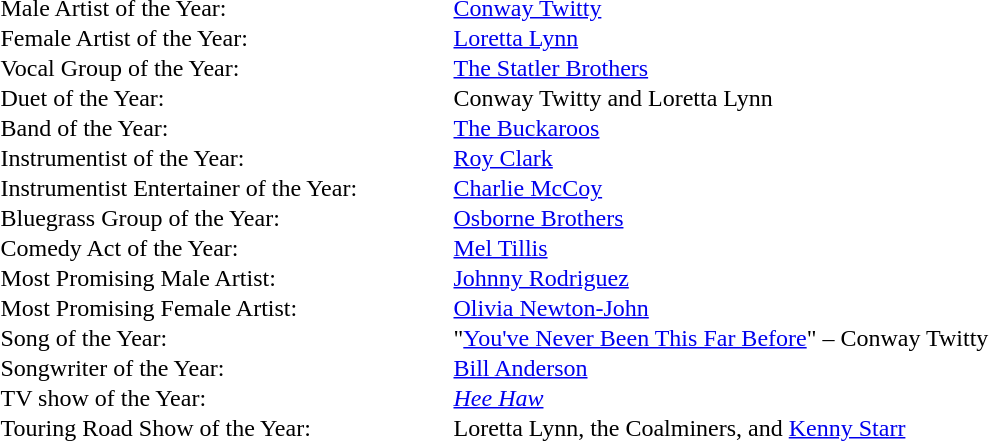<table cellspacing="0" border="0" cellpadding="1">
<tr>
<td style="width:300px;">Male Artist of the Year:</td>
<td><a href='#'>Conway Twitty</a></td>
</tr>
<tr>
<td>Female Artist of the Year:</td>
<td><a href='#'>Loretta Lynn</a></td>
</tr>
<tr>
<td>Vocal Group of the Year:</td>
<td><a href='#'>The Statler Brothers</a></td>
</tr>
<tr>
<td>Duet of the Year:</td>
<td>Conway Twitty and Loretta Lynn</td>
</tr>
<tr>
<td>Band of the Year:</td>
<td><a href='#'>The Buckaroos</a></td>
</tr>
<tr>
<td>Instrumentist of the Year:</td>
<td><a href='#'>Roy Clark</a></td>
</tr>
<tr>
<td>Instrumentist Entertainer of the Year:</td>
<td><a href='#'>Charlie McCoy</a></td>
</tr>
<tr>
<td>Bluegrass Group of the Year:</td>
<td><a href='#'>Osborne Brothers</a></td>
</tr>
<tr>
<td>Comedy Act of the Year:</td>
<td><a href='#'>Mel Tillis</a></td>
</tr>
<tr>
<td>Most Promising Male Artist:</td>
<td><a href='#'>Johnny Rodriguez</a></td>
</tr>
<tr>
<td>Most Promising Female Artist:</td>
<td><a href='#'>Olivia Newton-John</a></td>
</tr>
<tr>
<td>Song of the Year:</td>
<td>"<a href='#'>You've Never Been This Far Before</a>" – Conway Twitty</td>
</tr>
<tr>
<td>Songwriter of the Year:</td>
<td><a href='#'>Bill Anderson</a></td>
</tr>
<tr>
<td>TV show of the Year:</td>
<td><em><a href='#'>Hee Haw</a></em></td>
</tr>
<tr>
<td>Touring Road Show of the Year:</td>
<td>Loretta Lynn, the Coalminers, and <a href='#'>Kenny Starr</a></td>
</tr>
</table>
